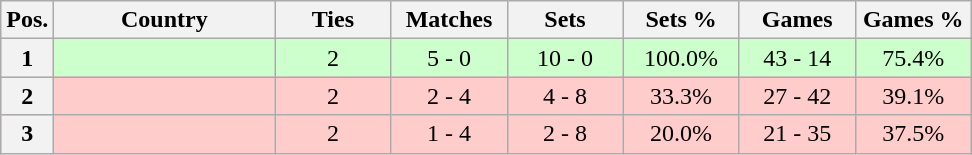<table class="wikitable nowrap" style=text-align:center>
<tr>
<th>Pos.</th>
<th width=140>Country</th>
<th width=70>Ties</th>
<th width=70>Matches</th>
<th width=70>Sets</th>
<th width=70>Sets %</th>
<th width=70>Games</th>
<th width=70>Games %</th>
</tr>
<tr style="background: #CCFFCC;">
<th>1</th>
<td align=left></td>
<td>2</td>
<td>5 - 0</td>
<td>10 - 0</td>
<td>100.0%</td>
<td>43 -	14</td>
<td>75.4%</td>
</tr>
<tr style="background: #FFCCCC;">
<th>2</th>
<td align=left></td>
<td>2</td>
<td>2 - 4</td>
<td>4 - 8</td>
<td>33.3%</td>
<td>27 - 42</td>
<td>39.1%</td>
</tr>
<tr style="background: #FFCCCC;">
<th>3</th>
<td align=left></td>
<td>2</td>
<td>1 -	4</td>
<td>2 - 8</td>
<td>20.0%</td>
<td>21	- 35</td>
<td>37.5%</td>
</tr>
</table>
